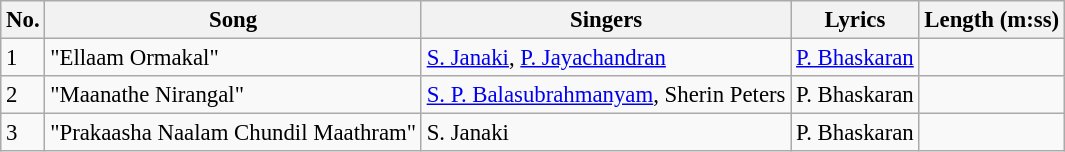<table class="wikitable" style="font-size:95%;">
<tr>
<th>No.</th>
<th>Song</th>
<th>Singers</th>
<th>Lyrics</th>
<th>Length (m:ss)</th>
</tr>
<tr>
<td>1</td>
<td>"Ellaam Ormakal"</td>
<td><a href='#'>S. Janaki</a>, <a href='#'>P. Jayachandran</a></td>
<td><a href='#'>P. Bhaskaran</a></td>
<td></td>
</tr>
<tr>
<td>2</td>
<td>"Maanathe Nirangal"</td>
<td><a href='#'>S. P. Balasubrahmanyam</a>, Sherin Peters</td>
<td>P. Bhaskaran</td>
<td></td>
</tr>
<tr>
<td>3</td>
<td>"Prakaasha Naalam Chundil Maathram"</td>
<td>S. Janaki</td>
<td>P. Bhaskaran</td>
<td></td>
</tr>
</table>
